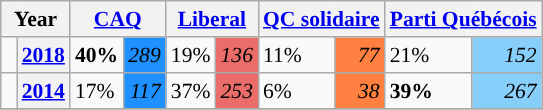<table class="wikitable" style="float:right; width:400; font-size:90%; margin-left:1em;">
<tr>
<th colspan="2" scope="col">Year</th>
<th colspan="2" scope="col"><a href='#'>CAQ</a></th>
<th colspan="2" scope="col"><a href='#'>Liberal</a></th>
<th colspan="2" scope="col"><a href='#'>QC solidaire</a></th>
<th colspan="2" scope="col"><a href='#'>Parti Québécois</a></th>
</tr>
<tr>
<td style="width: 0.25em; background-color: "></td>
<th><a href='#'>2018</a></th>
<td><strong>40%</strong></td>
<td style="text-align:right; background:#1E90FF;"><em>289</em></td>
<td>19%</td>
<td style="text-align:right; background:#EA6D6A;"><em>136</em></td>
<td>11%</td>
<td style="text-align:right; background:#FF8040;"><em>77</em></td>
<td>21%</td>
<td style="text-align:right; background:#87CEFA;"><em>152</em></td>
</tr>
<tr>
<td style="width: 0.25em; background-color: "></td>
<th><a href='#'>2014</a></th>
<td>17%</td>
<td style="text-align:right; background:#1E90FF;"><em>117</em></td>
<td>37%</td>
<td style="text-align:right; background:#EA6D6A;"><em>253</em></td>
<td>6%</td>
<td style="text-align:right; background:#FF8040;"><em>38</em></td>
<td><strong>39%</strong></td>
<td style="text-align:right; background:#87CEFA;"><em>267</em></td>
</tr>
<tr>
</tr>
</table>
